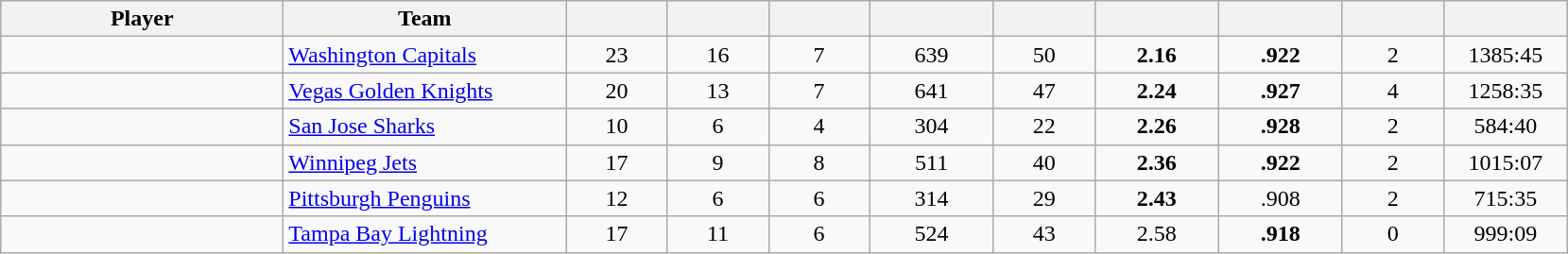<table style="padding:3px; border-spacing:0; text-align:center;" class="wikitable sortable">
<tr>
<th style="width:12em">Player</th>
<th style="width:12em">Team</th>
<th style="width:4em"></th>
<th style="width:4em"></th>
<th style="width:4em"></th>
<th style="width:5em"></th>
<th style="width:4em"></th>
<th style="width:5em"></th>
<th style="width:5em"></th>
<th style="width:4em"></th>
<th style="width:5em"></th>
</tr>
<tr>
<td align=left></td>
<td align=left><a href='#'>Washington Capitals</a></td>
<td>23</td>
<td>16</td>
<td>7</td>
<td>639</td>
<td>50</td>
<td><strong>2.16</strong></td>
<td><strong>.922</strong></td>
<td>2</td>
<td> 1385:45</td>
</tr>
<tr>
<td align=left></td>
<td align=left><a href='#'>Vegas Golden Knights</a></td>
<td>20</td>
<td>13</td>
<td>7</td>
<td>641</td>
<td>47</td>
<td><strong>2.24</strong></td>
<td><strong>.927</strong></td>
<td>4</td>
<td> 1258:35</td>
</tr>
<tr>
<td align=left></td>
<td align=left><a href='#'>San Jose Sharks</a></td>
<td>10</td>
<td>6</td>
<td>4</td>
<td>304</td>
<td>22</td>
<td><strong>2.26</strong></td>
<td><strong>.928</strong></td>
<td>2</td>
<td> 584:40</td>
</tr>
<tr>
<td align=left></td>
<td align=left><a href='#'>Winnipeg Jets</a></td>
<td>17</td>
<td>9</td>
<td>8</td>
<td>511</td>
<td>40</td>
<td><strong>2.36</strong></td>
<td><strong>.922</strong></td>
<td>2</td>
<td> 1015:07</td>
</tr>
<tr>
<td align=left></td>
<td align=left><a href='#'>Pittsburgh Penguins</a></td>
<td>12</td>
<td>6</td>
<td>6</td>
<td>314</td>
<td>29</td>
<td><strong>2.43</strong></td>
<td>.908</td>
<td>2</td>
<td> 715:35</td>
</tr>
<tr>
<td align=left></td>
<td align=left><a href='#'>Tampa Bay Lightning</a></td>
<td>17</td>
<td>11</td>
<td>6</td>
<td>524</td>
<td>43</td>
<td>2.58</td>
<td><strong>.918</strong></td>
<td>0</td>
<td> 999:09</td>
</tr>
</table>
